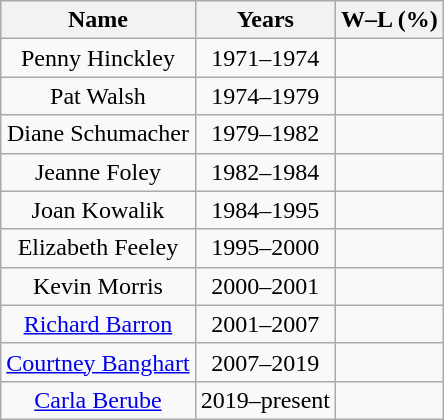<table class="wikitable sortable" style="text-align:center">
<tr>
<th>Name</th>
<th>Years</th>
<th>W–L (%)</th>
</tr>
<tr>
<td>Penny Hinckley</td>
<td>1971–1974</td>
<td></td>
</tr>
<tr>
<td>Pat Walsh</td>
<td>1974–1979</td>
<td></td>
</tr>
<tr>
<td>Diane Schumacher</td>
<td>1979–1982</td>
<td></td>
</tr>
<tr>
<td>Jeanne Foley</td>
<td>1982–1984</td>
<td></td>
</tr>
<tr>
<td>Joan Kowalik</td>
<td>1984–1995</td>
<td></td>
</tr>
<tr>
<td>Elizabeth Feeley</td>
<td>1995–2000</td>
<td></td>
</tr>
<tr>
<td>Kevin Morris</td>
<td>2000–2001</td>
<td></td>
</tr>
<tr>
<td><a href='#'>Richard Barron</a></td>
<td>2001–2007</td>
<td></td>
</tr>
<tr>
<td><a href='#'>Courtney Banghart</a></td>
<td>2007–2019</td>
<td></td>
</tr>
<tr>
<td><a href='#'>Carla Berube</a></td>
<td>2019–present</td>
<td></td>
</tr>
</table>
